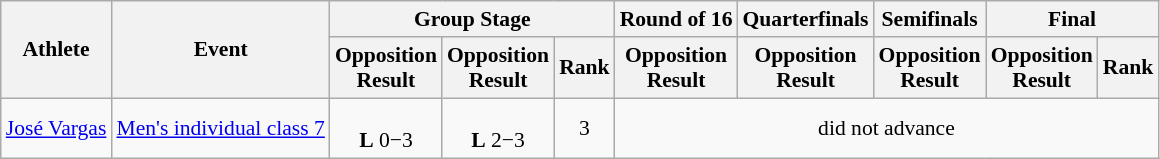<table class=wikitable style="font-size:90%">
<tr>
<th rowspan="2">Athlete</th>
<th rowspan="2">Event</th>
<th colspan="3">Group Stage</th>
<th>Round of 16</th>
<th>Quarterfinals</th>
<th>Semifinals</th>
<th colspan="2">Final</th>
</tr>
<tr>
<th>Opposition<br>Result</th>
<th>Opposition<br>Result</th>
<th>Rank</th>
<th>Opposition<br>Result</th>
<th>Opposition<br>Result</th>
<th>Opposition<br>Result</th>
<th>Opposition<br>Result</th>
<th>Rank</th>
</tr>
<tr align=center>
<td align=left><a href='#'>José Vargas</a></td>
<td align=left><a href='#'>Men's individual class 7</a></td>
<td><br> <strong>L</strong> 0−3</td>
<td><br> <strong>L</strong> 2−3</td>
<td>3</td>
<td colspan=5>did not advance</td>
</tr>
</table>
